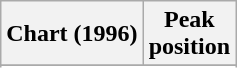<table class="wikitable">
<tr>
<th>Chart (1996)</th>
<th>Peak<br>position</th>
</tr>
<tr>
</tr>
<tr>
</tr>
<tr>
</tr>
</table>
